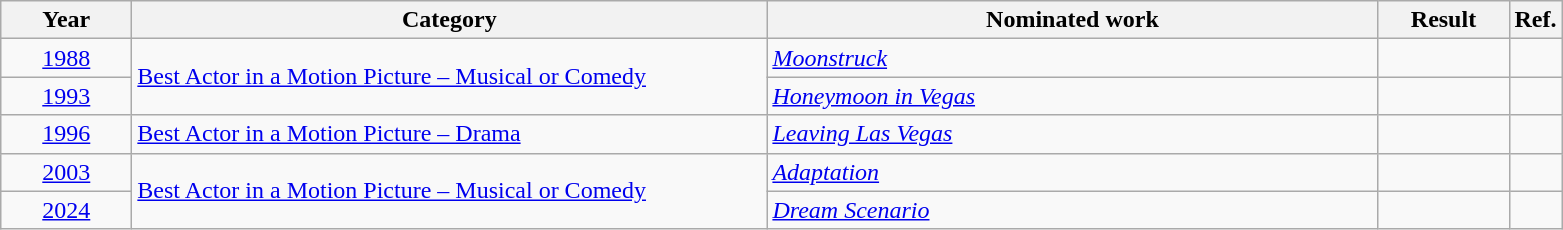<table class=wikitable>
<tr>
<th scope="col" style="width:5em;">Year</th>
<th scope="col" style="width:26em;">Category</th>
<th scope="col" style="width:25em;">Nominated work</th>
<th scope="col" style="width:5em;">Result</th>
<th>Ref.</th>
</tr>
<tr>
<td style="text-align:center;"><a href='#'>1988</a></td>
<td rowspan="2"><a href='#'>Best Actor in a Motion Picture – Musical or Comedy</a></td>
<td><em><a href='#'>Moonstruck</a></em></td>
<td></td>
<td style="text-align:center;"></td>
</tr>
<tr>
<td style="text-align:center;"><a href='#'>1993</a></td>
<td><em><a href='#'>Honeymoon in Vegas</a></em></td>
<td></td>
<td style="text-align:center;"></td>
</tr>
<tr>
<td style="text-align:center;"><a href='#'>1996</a></td>
<td><a href='#'>Best Actor in a Motion Picture – Drama</a></td>
<td><em><a href='#'>Leaving Las Vegas</a></em></td>
<td></td>
<td style="text-align:center;"></td>
</tr>
<tr>
<td style="text-align:center;"><a href='#'>2003</a></td>
<td rowspan="2"><a href='#'>Best Actor in a Motion Picture – Musical or Comedy</a></td>
<td><em><a href='#'>Adaptation</a></em></td>
<td></td>
<td style="text-align:center;"></td>
</tr>
<tr>
<td style="text-align:center;"><a href='#'>2024</a></td>
<td><em><a href='#'>Dream Scenario</a></em></td>
<td></td>
<td style="text-align:center;"></td>
</tr>
</table>
